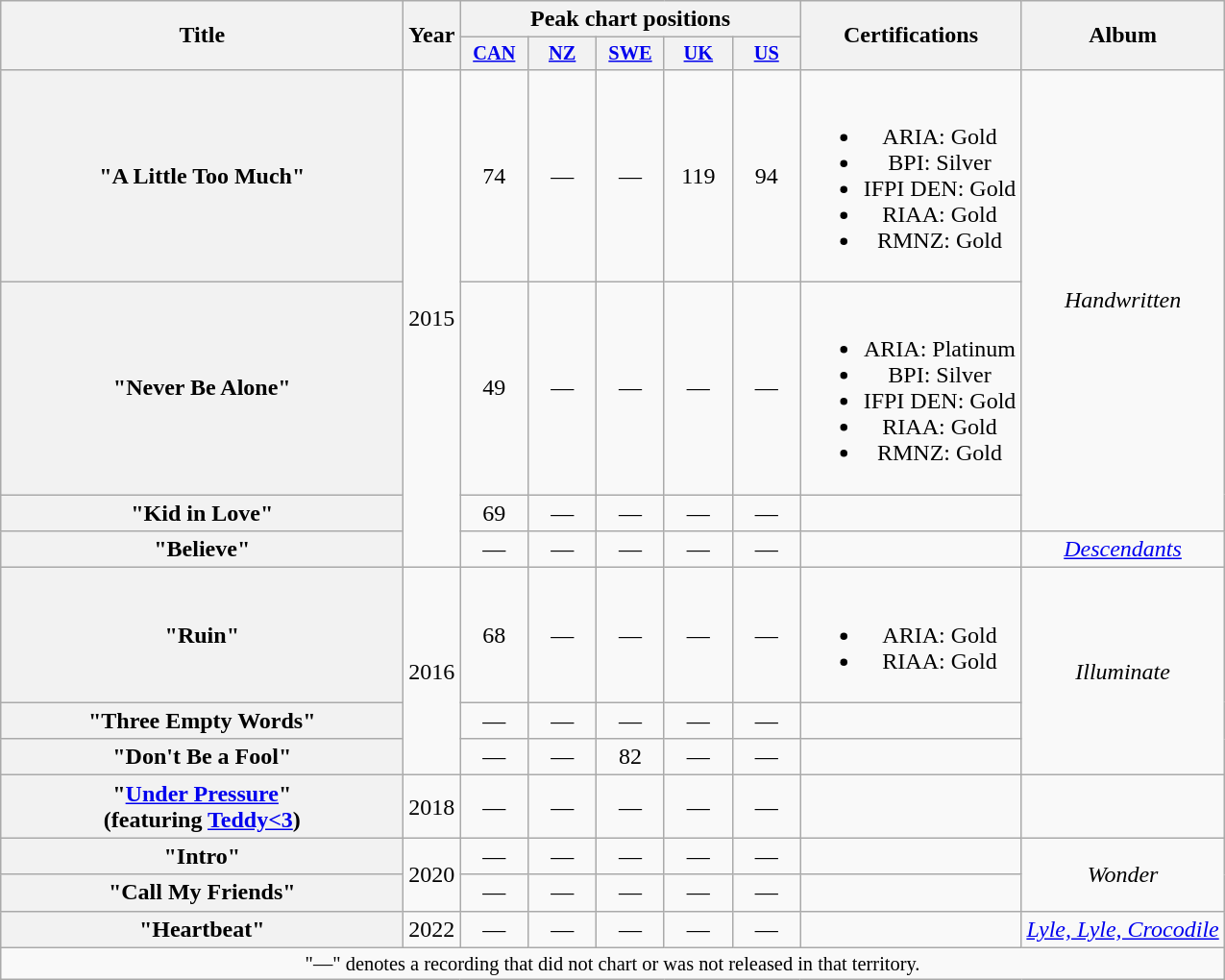<table class="wikitable plainrowheaders" style="text-align:center;">
<tr>
<th scope="col" rowspan="2" style="width:17em;">Title</th>
<th scope="col" rowspan="2" style="width:1em;">Year</th>
<th scope="col" colspan="5">Peak chart positions</th>
<th scope-"col" rowspan="2">Certifications</th>
<th scope="col" rowspan="2">Album</th>
</tr>
<tr>
<th scope="col" style="width:3em;font-size:85%;"><a href='#'>CAN</a><br></th>
<th scope="col" style="width:3em;font-size:85%;"><a href='#'>NZ</a><br></th>
<th scope="col" style="width:3em;font-size:85%;"><a href='#'>SWE</a><br></th>
<th scope="col" style="width:3em;font-size:85%;"><a href='#'>UK</a><br></th>
<th scope="col" style="width:3em;font-size:85%;"><a href='#'>US</a><br></th>
</tr>
<tr>
<th scope="row">"A Little Too Much"</th>
<td rowspan="4">2015</td>
<td>74</td>
<td>—</td>
<td>—</td>
<td>119</td>
<td>94</td>
<td><br><ul><li>ARIA: Gold</li><li>BPI: Silver</li><li>IFPI DEN: Gold</li><li>RIAA: Gold</li><li>RMNZ: Gold</li></ul></td>
<td rowspan="3"><em>Handwritten</em></td>
</tr>
<tr>
<th scope="row">"Never Be Alone"</th>
<td>49</td>
<td>—</td>
<td>—</td>
<td>—</td>
<td>—</td>
<td><br><ul><li>ARIA: Platinum</li><li>BPI: Silver</li><li>IFPI DEN: Gold</li><li>RIAA: Gold</li><li>RMNZ: Gold</li></ul></td>
</tr>
<tr>
<th scope="row">"Kid in Love"</th>
<td>69</td>
<td>—</td>
<td>—</td>
<td>—</td>
<td>—</td>
<td></td>
</tr>
<tr>
<th scope="row">"Believe"</th>
<td>—</td>
<td>—</td>
<td>—</td>
<td>—</td>
<td>—</td>
<td></td>
<td><em><a href='#'>Descendants</a></em></td>
</tr>
<tr>
<th scope="row">"Ruin"</th>
<td rowspan="3">2016</td>
<td>68</td>
<td>—</td>
<td>—</td>
<td>—</td>
<td>—</td>
<td><br><ul><li>ARIA: Gold</li><li>RIAA: Gold</li></ul></td>
<td rowspan="3"><em>Illuminate</em></td>
</tr>
<tr>
<th scope="row">"Three Empty Words"</th>
<td>—</td>
<td>—</td>
<td>—</td>
<td>—</td>
<td>—</td>
<td></td>
</tr>
<tr>
<th scope="row">"Don't Be a Fool"</th>
<td>—</td>
<td>—</td>
<td>82</td>
<td>—</td>
<td>—</td>
<td></td>
</tr>
<tr>
<th scope="row">"<a href='#'>Under Pressure</a>"<br><span>(featuring <a href='#'>Teddy<3</a>)</span></th>
<td>2018</td>
<td>—</td>
<td>—</td>
<td>—</td>
<td>—</td>
<td>—</td>
<td></td>
<td></td>
</tr>
<tr>
<th scope="row">"Intro"</th>
<td rowspan="2">2020</td>
<td>—</td>
<td>—</td>
<td>—</td>
<td>—</td>
<td>—</td>
<td></td>
<td rowspan="2"><em>Wonder</em></td>
</tr>
<tr>
<th scope="row">"Call My Friends"</th>
<td>—</td>
<td>—</td>
<td>—</td>
<td>—</td>
<td>—</td>
<td></td>
</tr>
<tr>
<th scope="row">"Heartbeat"</th>
<td>2022</td>
<td>—</td>
<td>—</td>
<td>—</td>
<td>—</td>
<td>—</td>
<td></td>
<td><em><a href='#'>Lyle, Lyle, Crocodile</a></em></td>
</tr>
<tr>
<td colspan="20" style="font-size:85%;">"—" denotes a recording that did not chart or was not released in that territory.</td>
</tr>
</table>
